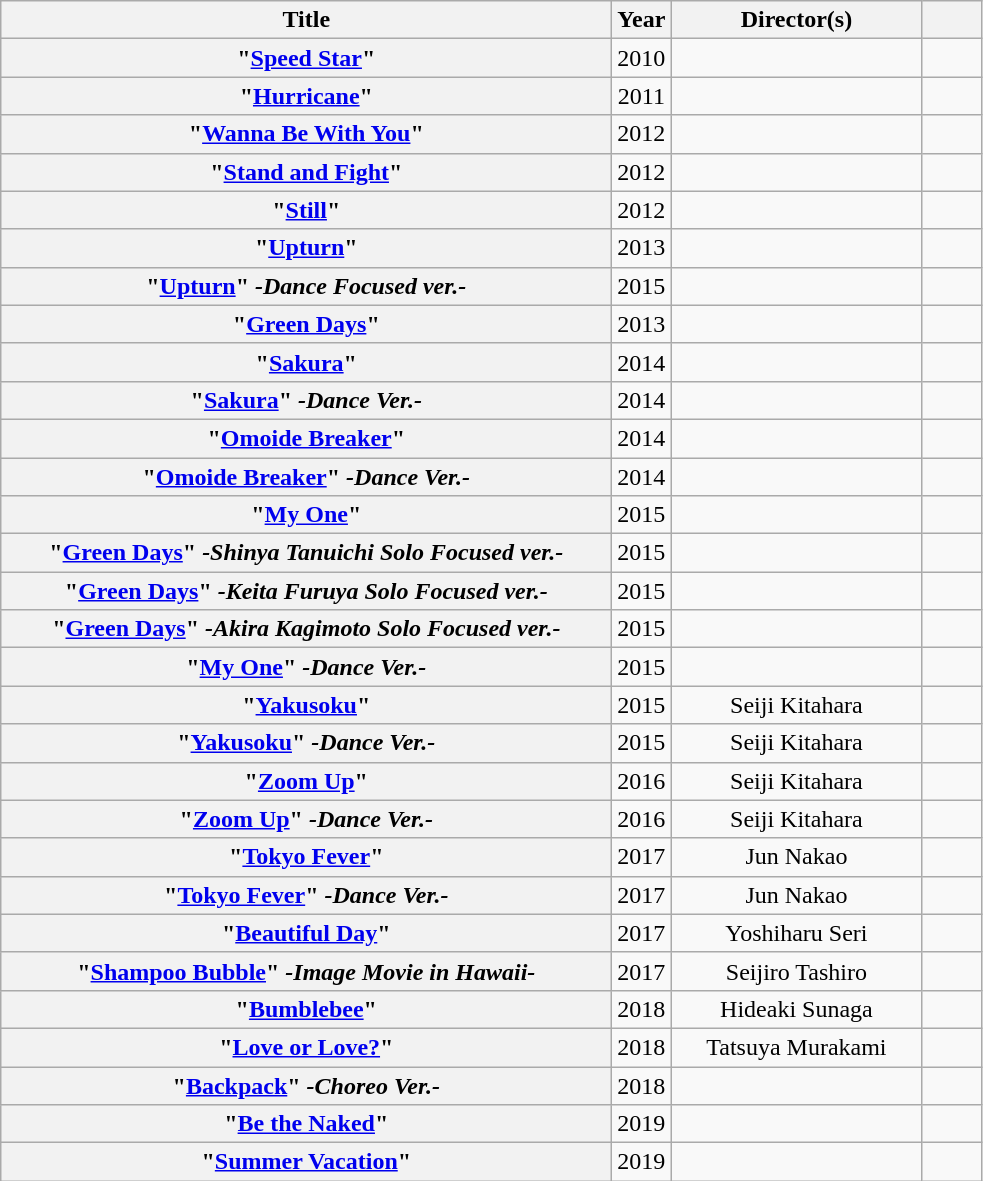<table class="wikitable sortable plainrowheaders" style="text-align:center;">
<tr>
<th scope="col" style="width:25em;">Title</th>
<th scope="col" style="width:2em;">Year</th>
<th scope="col" style="width:10em;">Director(s)</th>
<th scope="col" style="width:2em;" class="unsortable"></th>
</tr>
<tr>
<th scope="row">"<a href='#'>Speed Star</a>"</th>
<td>2010</td>
<td></td>
<td></td>
</tr>
<tr>
<th scope="row">"<a href='#'>Hurricane</a>"</th>
<td>2011</td>
<td></td>
<td></td>
</tr>
<tr>
<th scope="row">"<a href='#'>Wanna Be With You</a>"</th>
<td>2012</td>
<td></td>
<td></td>
</tr>
<tr>
<th scope="row">"<a href='#'>Stand and Fight</a>"</th>
<td>2012</td>
<td></td>
<td></td>
</tr>
<tr>
<th scope="row">"<a href='#'>Still</a>"</th>
<td>2012</td>
<td></td>
<td></td>
</tr>
<tr>
<th scope="row">"<a href='#'>Upturn</a>"</th>
<td>2013</td>
<td></td>
<td></td>
</tr>
<tr>
<th scope="row">"<a href='#'>Upturn</a>" <em>-Dance Focused ver.-</em></th>
<td>2015</td>
<td></td>
<td></td>
</tr>
<tr>
<th scope="row">"<a href='#'>Green Days</a>"</th>
<td>2013</td>
<td></td>
<td></td>
</tr>
<tr>
<th scope="row">"<a href='#'>Sakura</a>"</th>
<td>2014</td>
<td></td>
<td></td>
</tr>
<tr>
<th scope="row">"<a href='#'>Sakura</a>" <em>-Dance Ver.-</em></th>
<td>2014</td>
<td></td>
<td></td>
</tr>
<tr>
<th scope="row">"<a href='#'>Omoide Breaker</a>"</th>
<td>2014</td>
<td></td>
<td></td>
</tr>
<tr>
<th scope="row">"<a href='#'>Omoide Breaker</a>" <em>-Dance Ver.-</em></th>
<td>2014</td>
<td></td>
<td></td>
</tr>
<tr>
<th scope="row">"<a href='#'>My One</a>"</th>
<td>2015</td>
<td></td>
<td></td>
</tr>
<tr>
<th scope="row">"<a href='#'>Green Days</a>" <em>-Shinya Tanuichi Solo Focused ver.-</em></th>
<td>2015</td>
<td></td>
<td></td>
</tr>
<tr>
<th scope="row">"<a href='#'>Green Days</a>" <em>-Keita Furuya Solo Focused ver.-</em></th>
<td>2015</td>
<td></td>
<td></td>
</tr>
<tr>
<th scope="row">"<a href='#'>Green Days</a>" <em>-Akira Kagimoto Solo Focused ver.-</em></th>
<td>2015</td>
<td></td>
<td></td>
</tr>
<tr>
<th scope="row">"<a href='#'>My One</a>" <em>-Dance Ver.-</em></th>
<td>2015</td>
<td></td>
<td></td>
</tr>
<tr>
<th scope="row">"<a href='#'>Yakusoku</a>"</th>
<td>2015</td>
<td>Seiji Kitahara</td>
<td></td>
</tr>
<tr>
<th scope="row">"<a href='#'>Yakusoku</a>" <em>-Dance Ver.-</em></th>
<td>2015</td>
<td>Seiji Kitahara</td>
<td></td>
</tr>
<tr>
<th scope="row">"<a href='#'>Zoom Up</a>"</th>
<td>2016</td>
<td>Seiji Kitahara</td>
<td></td>
</tr>
<tr>
<th scope="row">"<a href='#'>Zoom Up</a>" <em>-Dance Ver.-</em></th>
<td>2016</td>
<td>Seiji Kitahara</td>
<td></td>
</tr>
<tr>
<th scope="row">"<a href='#'>Tokyo Fever</a>"</th>
<td>2017</td>
<td>Jun Nakao</td>
<td></td>
</tr>
<tr>
<th scope="row">"<a href='#'>Tokyo Fever</a>" <em>-Dance Ver.-</em></th>
<td>2017</td>
<td>Jun Nakao</td>
<td></td>
</tr>
<tr>
<th scope="row">"<a href='#'>Beautiful Day</a>"</th>
<td>2017</td>
<td>Yoshiharu Seri</td>
<td></td>
</tr>
<tr>
<th scope="row">"<a href='#'>Shampoo Bubble</a>" <em>-Image Movie in Hawaii-</em></th>
<td>2017</td>
<td>Seijiro Tashiro</td>
<td></td>
</tr>
<tr>
<th scope="row">"<a href='#'>Bumblebee</a>"</th>
<td>2018</td>
<td>Hideaki Sunaga</td>
<td></td>
</tr>
<tr>
<th scope="row">"<a href='#'>Love or Love?</a>"</th>
<td>2018</td>
<td>Tatsuya Murakami</td>
<td></td>
</tr>
<tr>
<th scope="row">"<a href='#'>Backpack</a>" <em>-Choreo Ver.-</em></th>
<td>2018</td>
<td></td>
<td></td>
</tr>
<tr>
<th scope="row">"<a href='#'>Be the Naked</a>"</th>
<td>2019</td>
<td></td>
<td></td>
</tr>
<tr>
<th scope="row">"<a href='#'>Summer Vacation</a>"</th>
<td>2019</td>
<td></td>
<td></td>
</tr>
</table>
